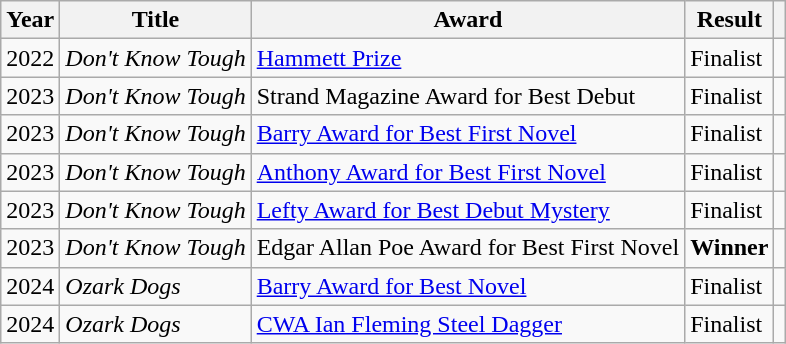<table class="wikitable">
<tr>
<th>Year</th>
<th>Title</th>
<th>Award</th>
<th>Result</th>
<th></th>
</tr>
<tr>
<td>2022</td>
<td><em>Don't Know Tough</em></td>
<td><a href='#'>Hammett Prize</a></td>
<td>Finalist</td>
<td></td>
</tr>
<tr>
<td>2023</td>
<td><em>Don't Know Tough</em></td>
<td>Strand Magazine Award for Best Debut</td>
<td>Finalist</td>
<td></td>
</tr>
<tr>
<td>2023</td>
<td><em>Don't Know Tough</em></td>
<td><a href='#'>Barry Award for Best First Novel</a></td>
<td>Finalist</td>
<td></td>
</tr>
<tr>
<td>2023</td>
<td><em>Don't Know Tough</em></td>
<td><a href='#'>Anthony Award for Best First Novel</a></td>
<td>Finalist</td>
<td></td>
</tr>
<tr>
<td>2023</td>
<td><em>Don't Know Tough</em></td>
<td><a href='#'>Lefty Award for Best Debut Mystery</a></td>
<td>Finalist</td>
<td></td>
</tr>
<tr>
<td>2023</td>
<td><em>Don't Know Tough</em></td>
<td>Edgar Allan Poe Award for Best First Novel</td>
<td><strong>Winner</strong></td>
<td></td>
</tr>
<tr>
<td>2024</td>
<td><em>Ozark Dogs</em></td>
<td><a href='#'>Barry Award for Best Novel</a></td>
<td>Finalist</td>
<td></td>
</tr>
<tr>
<td>2024</td>
<td><em>Ozark Dogs</em></td>
<td><a href='#'>CWA Ian Fleming Steel Dagger</a></td>
<td>Finalist</td>
<td></td>
</tr>
</table>
